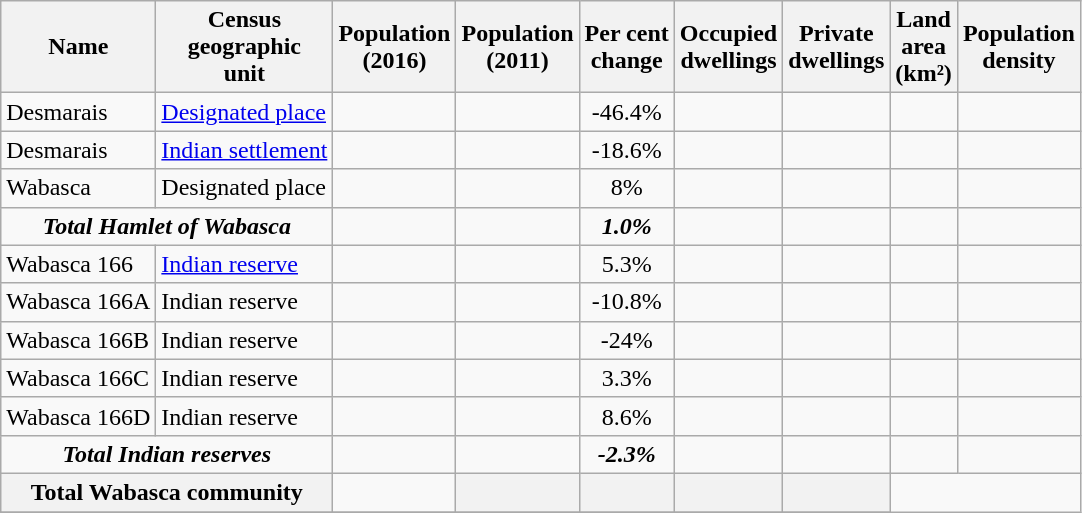<table class="wikitable">
<tr>
<th>Name</th>
<th>Census<br>geographic<br>unit</th>
<th>Population<br>(2016)</th>
<th>Population<br>(2011)</th>
<th>Per cent<br>change</th>
<th>Occupied<br>dwellings</th>
<th>Private<br>dwellings</th>
<th>Land<br>area<br>(km²)</th>
<th>Population<br>density</th>
</tr>
<tr>
<td>Desmarais</td>
<td><a href='#'>Designated place</a></td>
<td align=center></td>
<td align=center></td>
<td align=center>-46.4%</td>
<td align=center></td>
<td align=center></td>
<td align=center></td>
<td align=center></td>
</tr>
<tr>
<td>Desmarais</td>
<td><a href='#'>Indian settlement</a></td>
<td align=center></td>
<td align=center></td>
<td align=center>-18.6%</td>
<td align=center></td>
<td align=center></td>
<td align=center></td>
<td align=center></td>
</tr>
<tr>
<td>Wabasca</td>
<td>Designated place</td>
<td align=center></td>
<td align=center></td>
<td align=center>8%</td>
<td align=center></td>
<td align=center></td>
<td align=center></td>
<td align=center></td>
</tr>
<tr>
<td colspan=2 align=center><strong><em>Total Hamlet of Wabasca</em></strong></td>
<td align=center><strong><em></em></strong></td>
<td align=center><strong><em></em></strong></td>
<td align=center><strong><em>1.0%</em></strong></td>
<td align=center><strong><em></em></strong></td>
<td align=center><strong><em></em></strong></td>
<td align=center><strong><em></em></strong></td>
<td align=center><strong><em></em></strong></td>
</tr>
<tr>
<td>Wabasca 166</td>
<td><a href='#'>Indian reserve</a></td>
<td align=center></td>
<td align=center></td>
<td align=center>5.3%</td>
<td align=center></td>
<td align=center></td>
<td align=center></td>
<td align=center></td>
</tr>
<tr>
<td>Wabasca 166A</td>
<td>Indian reserve</td>
<td align=center></td>
<td align=center></td>
<td align=center>-10.8%</td>
<td align=center></td>
<td align=center></td>
<td align=center></td>
<td align=center></td>
</tr>
<tr>
<td>Wabasca 166B</td>
<td>Indian reserve</td>
<td align=center></td>
<td align=center></td>
<td align=center>-24%</td>
<td align=center></td>
<td align=center></td>
<td align=center></td>
<td align=center></td>
</tr>
<tr>
<td>Wabasca 166C</td>
<td>Indian reserve</td>
<td align=center></td>
<td align=center></td>
<td align=center>3.3%</td>
<td align=center></td>
<td align=center></td>
<td align=center></td>
<td align=center></td>
</tr>
<tr>
<td>Wabasca 166D</td>
<td>Indian reserve</td>
<td align=center></td>
<td align=center></td>
<td align=center>8.6%</td>
<td align=center></td>
<td align=center></td>
<td align=center></td>
<td align=center></td>
</tr>
<tr>
<td colspan=2 align=center><strong><em>Total Indian reserves</em></strong></td>
<td align=center><strong><em></em></strong></td>
<td align=center><strong><em></em></strong></td>
<td align=center><strong><em>-2.3%</em></strong></td>
<td align=center><strong><em></em></strong></td>
<td align=center><strong><em></em></strong></td>
<td align=center><strong><em></em></strong></td>
<td align=center><strong><em></em></strong></td>
</tr>
<tr class="sortbottom" align="center">
<th scope="col" colspan=2 align="center">Total Wabasca community</th>
<td></td>
<th scope="col" align="center"></th>
<th scope="col" align="center"></th>
<th scope="col" align="center"></th>
<th scope="col" align="center"></th>
</tr>
<tr>
</tr>
</table>
